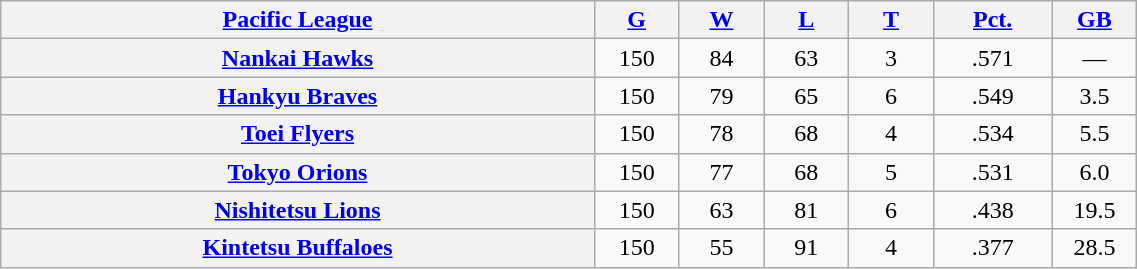<table class="wikitable plainrowheaders" width="60%" style="text-align:center;">
<tr>
<th scope="col" width="35%"><a href='#'>Pacific League</a></th>
<th scope="col" width="5%"><a href='#'>G</a></th>
<th scope="col" width="5%"><a href='#'>W</a></th>
<th scope="col" width="5%"><a href='#'>L</a></th>
<th scope="col" width="5%"><a href='#'>T</a></th>
<th scope="col" width="7%"><a href='#'>Pct.</a></th>
<th scope="col" width="5%"><a href='#'>GB</a></th>
</tr>
<tr>
<th scope="row" style="text-align:center;"><a href='#'>Nankai Hawks</a></th>
<td>150</td>
<td>84</td>
<td>63</td>
<td>3</td>
<td>.571</td>
<td>—</td>
</tr>
<tr>
<th scope="row" style="text-align:center;"><a href='#'>Hankyu Braves</a></th>
<td>150</td>
<td>79</td>
<td>65</td>
<td>6</td>
<td>.549</td>
<td>3.5</td>
</tr>
<tr>
<th scope="row" style="text-align:center;"><a href='#'>Toei Flyers</a></th>
<td>150</td>
<td>78</td>
<td>68</td>
<td>4</td>
<td>.534</td>
<td>5.5</td>
</tr>
<tr>
<th scope="row" style="text-align:center;"><a href='#'>Tokyo Orions</a></th>
<td>150</td>
<td>77</td>
<td>68</td>
<td>5</td>
<td>.531</td>
<td>6.0</td>
</tr>
<tr>
<th scope="row" style="text-align:center;"><a href='#'>Nishitetsu Lions</a></th>
<td>150</td>
<td>63</td>
<td>81</td>
<td>6</td>
<td>.438</td>
<td>19.5</td>
</tr>
<tr>
<th scope="row" style="text-align:center;"><a href='#'>Kintetsu Buffaloes</a></th>
<td>150</td>
<td>55</td>
<td>91</td>
<td>4</td>
<td>.377</td>
<td>28.5</td>
</tr>
</table>
